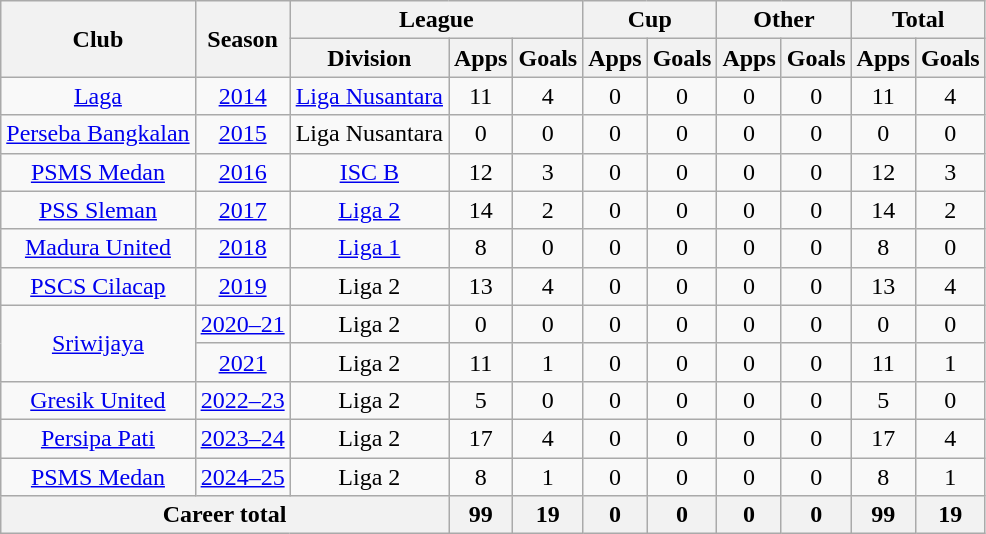<table class="wikitable" style="text-align:center">
<tr>
<th rowspan="2">Club</th>
<th rowspan="2">Season</th>
<th colspan="3">League</th>
<th colspan="2">Cup</th>
<th colspan="2">Other</th>
<th colspan="2">Total</th>
</tr>
<tr>
<th>Division</th>
<th>Apps</th>
<th>Goals</th>
<th>Apps</th>
<th>Goals</th>
<th>Apps</th>
<th>Goals</th>
<th>Apps</th>
<th>Goals</th>
</tr>
<tr>
<td rowspan="1" valign="center"><a href='#'>Laga</a></td>
<td><a href='#'>2014</a></td>
<td><a href='#'>Liga Nusantara</a></td>
<td>11</td>
<td>4</td>
<td>0</td>
<td>0</td>
<td>0</td>
<td>0</td>
<td>11</td>
<td>4</td>
</tr>
<tr>
<td rowspan="1" valign="center"><a href='#'>Perseba Bangkalan</a></td>
<td><a href='#'>2015</a></td>
<td>Liga Nusantara</td>
<td>0</td>
<td>0</td>
<td>0</td>
<td>0</td>
<td>0</td>
<td>0</td>
<td>0</td>
<td>0</td>
</tr>
<tr>
<td rowspan="1" valign="center"><a href='#'>PSMS Medan</a></td>
<td><a href='#'>2016</a></td>
<td><a href='#'>ISC B</a></td>
<td>12</td>
<td>3</td>
<td>0</td>
<td>0</td>
<td>0</td>
<td>0</td>
<td>12</td>
<td>3</td>
</tr>
<tr>
<td rowspan="1" valign="center"><a href='#'>PSS Sleman</a></td>
<td><a href='#'>2017</a></td>
<td><a href='#'>Liga 2</a></td>
<td>14</td>
<td>2</td>
<td>0</td>
<td>0</td>
<td>0</td>
<td>0</td>
<td>14</td>
<td>2</td>
</tr>
<tr>
<td rowspan="1" valign="center"><a href='#'>Madura United</a></td>
<td><a href='#'>2018</a></td>
<td><a href='#'>Liga 1</a></td>
<td>8</td>
<td>0</td>
<td>0</td>
<td>0</td>
<td>0</td>
<td>0</td>
<td>8</td>
<td>0</td>
</tr>
<tr>
<td rowspan="1" valign="center"><a href='#'>PSCS Cilacap</a></td>
<td><a href='#'>2019</a></td>
<td>Liga 2</td>
<td>13</td>
<td>4</td>
<td>0</td>
<td>0</td>
<td>0</td>
<td>0</td>
<td>13</td>
<td>4</td>
</tr>
<tr>
<td rowspan="2" valign="center"><a href='#'>Sriwijaya</a></td>
<td><a href='#'>2020–21</a></td>
<td rowspan="1" valign="center">Liga 2</td>
<td>0</td>
<td>0</td>
<td>0</td>
<td>0</td>
<td>0</td>
<td>0</td>
<td>0</td>
<td>0</td>
</tr>
<tr>
<td><a href='#'>2021</a></td>
<td rowspan="1" valign="center">Liga 2</td>
<td>11</td>
<td>1</td>
<td>0</td>
<td>0</td>
<td>0</td>
<td>0</td>
<td>11</td>
<td>1</td>
</tr>
<tr>
<td rowspan="1" valign="center"><a href='#'>Gresik United</a></td>
<td><a href='#'>2022–23</a></td>
<td rowspan="1" valign="center">Liga 2</td>
<td>5</td>
<td>0</td>
<td>0</td>
<td>0</td>
<td>0</td>
<td>0</td>
<td>5</td>
<td>0</td>
</tr>
<tr>
<td rowspan="1" valign="center"><a href='#'>Persipa Pati</a></td>
<td><a href='#'>2023–24</a></td>
<td rowspan="1" valign="center">Liga 2</td>
<td>17</td>
<td>4</td>
<td>0</td>
<td>0</td>
<td>0</td>
<td>0</td>
<td>17</td>
<td>4</td>
</tr>
<tr>
<td rowspan="1" valign="center"><a href='#'>PSMS Medan</a></td>
<td><a href='#'>2024–25</a></td>
<td rowspan="1" valign="center">Liga 2</td>
<td>8</td>
<td>1</td>
<td>0</td>
<td>0</td>
<td>0</td>
<td>0</td>
<td>8</td>
<td>1</td>
</tr>
<tr>
<th colspan="3">Career total</th>
<th>99</th>
<th>19</th>
<th>0</th>
<th>0</th>
<th>0</th>
<th>0</th>
<th>99</th>
<th>19</th>
</tr>
</table>
